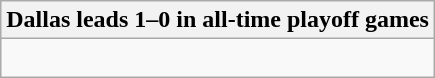<table class="wikitable collapsible collapsed">
<tr>
<th>Dallas leads 1–0 in all-time playoff games</th>
</tr>
<tr>
<td><br></td>
</tr>
</table>
